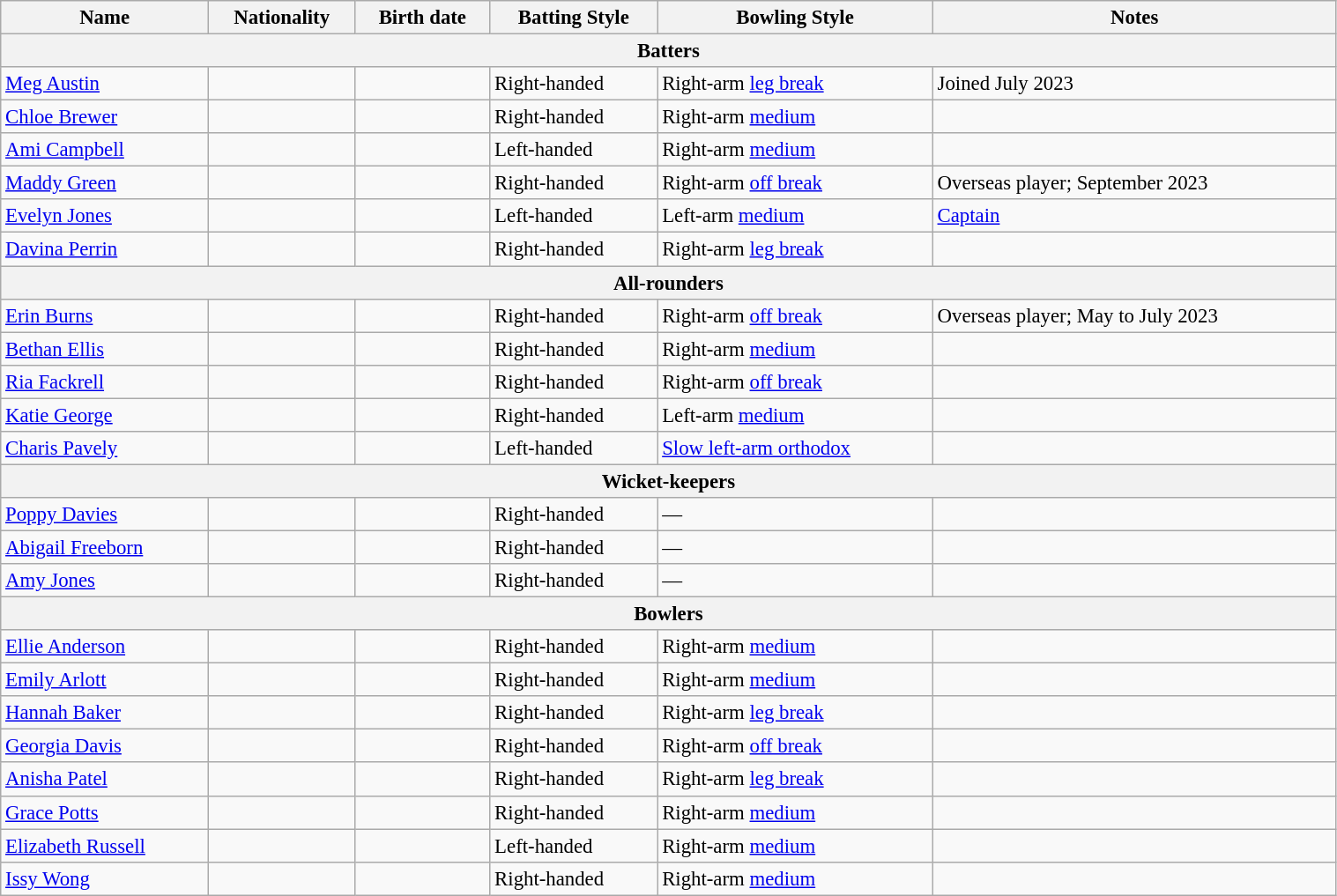<table class="wikitable"  style="font-size:95%; width:80%;">
<tr>
<th>Name</th>
<th>Nationality</th>
<th>Birth date</th>
<th>Batting Style</th>
<th>Bowling Style</th>
<th>Notes</th>
</tr>
<tr>
<th colspan="7">Batters</th>
</tr>
<tr>
<td><a href='#'>Meg Austin</a></td>
<td></td>
<td></td>
<td>Right-handed</td>
<td>Right-arm <a href='#'>leg break</a></td>
<td>Joined July 2023</td>
</tr>
<tr>
<td><a href='#'>Chloe Brewer</a></td>
<td></td>
<td></td>
<td>Right-handed</td>
<td>Right-arm <a href='#'>medium</a></td>
<td></td>
</tr>
<tr>
<td><a href='#'>Ami Campbell</a></td>
<td></td>
<td></td>
<td>Left-handed</td>
<td>Right-arm <a href='#'>medium</a></td>
<td></td>
</tr>
<tr>
<td><a href='#'>Maddy Green</a></td>
<td></td>
<td></td>
<td>Right-handed</td>
<td>Right-arm <a href='#'>off break</a></td>
<td>Overseas player; September 2023</td>
</tr>
<tr>
<td><a href='#'>Evelyn Jones</a></td>
<td></td>
<td></td>
<td>Left-handed</td>
<td>Left-arm <a href='#'>medium</a></td>
<td><a href='#'>Captain</a></td>
</tr>
<tr>
<td><a href='#'>Davina Perrin</a></td>
<td></td>
<td></td>
<td>Right-handed</td>
<td>Right-arm <a href='#'>leg break</a></td>
<td></td>
</tr>
<tr>
<th colspan="7">All-rounders</th>
</tr>
<tr>
<td><a href='#'>Erin Burns</a></td>
<td></td>
<td></td>
<td>Right-handed</td>
<td>Right-arm <a href='#'>off break</a></td>
<td>Overseas player; May to July 2023</td>
</tr>
<tr>
<td><a href='#'>Bethan Ellis</a></td>
<td></td>
<td></td>
<td>Right-handed</td>
<td>Right-arm <a href='#'>medium</a></td>
<td></td>
</tr>
<tr>
<td><a href='#'>Ria Fackrell</a></td>
<td></td>
<td></td>
<td>Right-handed</td>
<td>Right-arm <a href='#'>off break</a></td>
<td></td>
</tr>
<tr>
<td><a href='#'>Katie George</a></td>
<td></td>
<td></td>
<td>Right-handed</td>
<td>Left-arm <a href='#'>medium</a></td>
<td></td>
</tr>
<tr>
<td><a href='#'>Charis Pavely</a></td>
<td></td>
<td></td>
<td>Left-handed</td>
<td><a href='#'>Slow left-arm orthodox</a></td>
<td></td>
</tr>
<tr>
<th colspan="7">Wicket-keepers</th>
</tr>
<tr>
<td><a href='#'>Poppy Davies</a></td>
<td></td>
<td></td>
<td>Right-handed</td>
<td>—</td>
<td></td>
</tr>
<tr>
<td><a href='#'>Abigail Freeborn</a></td>
<td></td>
<td></td>
<td>Right-handed</td>
<td>—</td>
<td></td>
</tr>
<tr>
<td><a href='#'>Amy Jones</a></td>
<td></td>
<td></td>
<td>Right-handed</td>
<td>—</td>
<td></td>
</tr>
<tr>
<th colspan="7">Bowlers</th>
</tr>
<tr>
<td><a href='#'>Ellie Anderson</a></td>
<td></td>
<td></td>
<td>Right-handed</td>
<td>Right-arm <a href='#'>medium</a></td>
<td></td>
</tr>
<tr>
<td><a href='#'>Emily Arlott</a></td>
<td></td>
<td></td>
<td>Right-handed</td>
<td>Right-arm <a href='#'>medium</a></td>
<td></td>
</tr>
<tr>
<td><a href='#'>Hannah Baker</a></td>
<td></td>
<td></td>
<td>Right-handed</td>
<td>Right-arm <a href='#'>leg break</a></td>
<td></td>
</tr>
<tr>
<td><a href='#'>Georgia Davis</a></td>
<td></td>
<td></td>
<td>Right-handed</td>
<td>Right-arm <a href='#'>off break</a></td>
<td></td>
</tr>
<tr>
<td><a href='#'>Anisha Patel</a></td>
<td></td>
<td></td>
<td>Right-handed</td>
<td>Right-arm <a href='#'>leg break</a></td>
<td></td>
</tr>
<tr>
<td><a href='#'>Grace Potts</a></td>
<td></td>
<td></td>
<td>Right-handed</td>
<td>Right-arm <a href='#'>medium</a></td>
<td></td>
</tr>
<tr>
<td><a href='#'>Elizabeth Russell</a></td>
<td></td>
<td></td>
<td>Left-handed</td>
<td>Right-arm <a href='#'>medium</a></td>
<td></td>
</tr>
<tr>
<td><a href='#'>Issy Wong</a></td>
<td></td>
<td></td>
<td>Right-handed</td>
<td>Right-arm <a href='#'>medium</a></td>
<td></td>
</tr>
</table>
